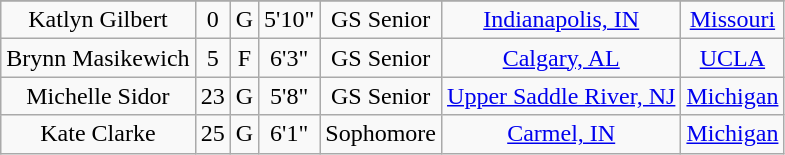<table class="wikitable sortable" style="text-align: center">
<tr align=center>
</tr>
<tr>
<td>Katlyn Gilbert</td>
<td>0</td>
<td>G</td>
<td>5'10"</td>
<td>GS Senior</td>
<td><a href='#'>Indianapolis, IN</a></td>
<td><a href='#'>Missouri</a></td>
</tr>
<tr>
<td>Brynn Masikewich</td>
<td>5</td>
<td>F</td>
<td>6'3"</td>
<td>GS Senior</td>
<td><a href='#'>Calgary, AL</a></td>
<td><a href='#'>UCLA</a></td>
</tr>
<tr>
<td>Michelle Sidor</td>
<td>23</td>
<td>G</td>
<td>5'8"</td>
<td>GS Senior</td>
<td><a href='#'>Upper Saddle River, NJ</a></td>
<td><a href='#'>Michigan</a></td>
</tr>
<tr>
<td>Kate Clarke</td>
<td>25</td>
<td>G</td>
<td>6'1"</td>
<td>Sophomore</td>
<td><a href='#'>Carmel, IN</a></td>
<td><a href='#'>Michigan</a></td>
</tr>
</table>
